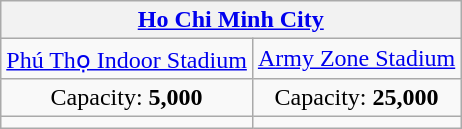<table class="wikitable" style="text-align:center;">
<tr>
<th Colspan=2><a href='#'>Ho Chi Minh City</a></th>
</tr>
<tr>
<td><a href='#'>Phú Thọ Indoor Stadium</a></td>
<td><a href='#'>Army Zone Stadium</a></td>
</tr>
<tr>
<td>Capacity: <strong>5,000</strong></td>
<td>Capacity: <strong>25,000</strong></td>
</tr>
<tr>
<td></td>
<td></td>
</tr>
</table>
